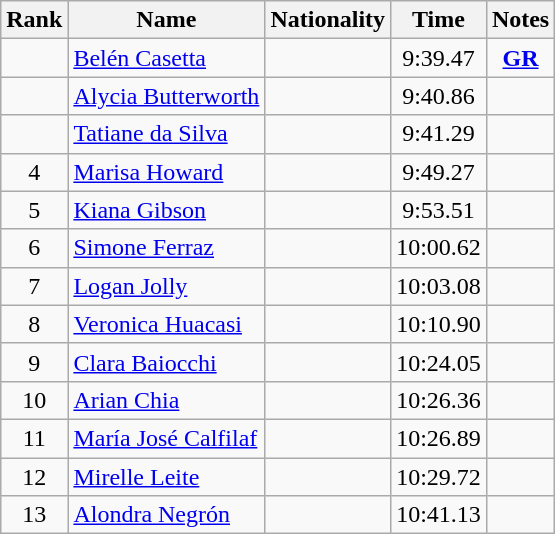<table class="wikitable sortable" style="text-align:center">
<tr>
<th>Rank</th>
<th>Name</th>
<th>Nationality</th>
<th>Time</th>
<th>Notes</th>
</tr>
<tr>
<td></td>
<td align=left><a href='#'>Belén Casetta</a></td>
<td align=left></td>
<td>9:39.47</td>
<td><strong><a href='#'>GR</a></strong></td>
</tr>
<tr>
<td></td>
<td align=left><a href='#'>Alycia Butterworth</a></td>
<td align=left></td>
<td>9:40.86</td>
<td></td>
</tr>
<tr>
<td></td>
<td align=left><a href='#'>Tatiane da Silva</a></td>
<td align=left></td>
<td>9:41.29</td>
<td></td>
</tr>
<tr>
<td>4</td>
<td align=left><a href='#'>Marisa Howard</a></td>
<td align=left></td>
<td>9:49.27</td>
<td></td>
</tr>
<tr>
<td>5</td>
<td align=left><a href='#'>Kiana Gibson</a></td>
<td align=left></td>
<td>9:53.51</td>
<td></td>
</tr>
<tr>
<td>6</td>
<td align=left><a href='#'>Simone Ferraz</a></td>
<td align=left></td>
<td>10:00.62</td>
<td></td>
</tr>
<tr>
<td>7</td>
<td align=left><a href='#'>Logan Jolly</a></td>
<td align=left></td>
<td>10:03.08</td>
<td></td>
</tr>
<tr>
<td>8</td>
<td align=left><a href='#'>Veronica Huacasi</a></td>
<td align=left></td>
<td>10:10.90</td>
<td></td>
</tr>
<tr>
<td>9</td>
<td align=left><a href='#'>Clara Baiocchi</a></td>
<td align=left></td>
<td>10:24.05</td>
<td></td>
</tr>
<tr>
<td>10</td>
<td align=left><a href='#'>Arian Chia</a></td>
<td align=left></td>
<td>10:26.36</td>
<td></td>
</tr>
<tr>
<td>11</td>
<td align=left><a href='#'>María José Calfilaf</a></td>
<td align=left></td>
<td>10:26.89</td>
<td></td>
</tr>
<tr>
<td>12</td>
<td align=left><a href='#'>Mirelle Leite</a></td>
<td align=left></td>
<td>10:29.72</td>
<td></td>
</tr>
<tr>
<td>13</td>
<td align=left><a href='#'>Alondra Negrón</a></td>
<td align=left></td>
<td>10:41.13</td>
<td></td>
</tr>
</table>
